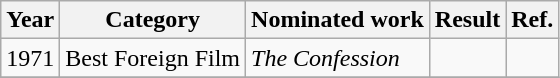<table class="wikitable sortable">
<tr>
<th>Year</th>
<th>Category</th>
<th>Nominated work</th>
<th>Result</th>
<th>Ref.</th>
</tr>
<tr>
<td>1971</td>
<td>Best Foreign Film</td>
<td><em>The Confession</em></td>
<td></td>
<td></td>
</tr>
<tr>
</tr>
</table>
